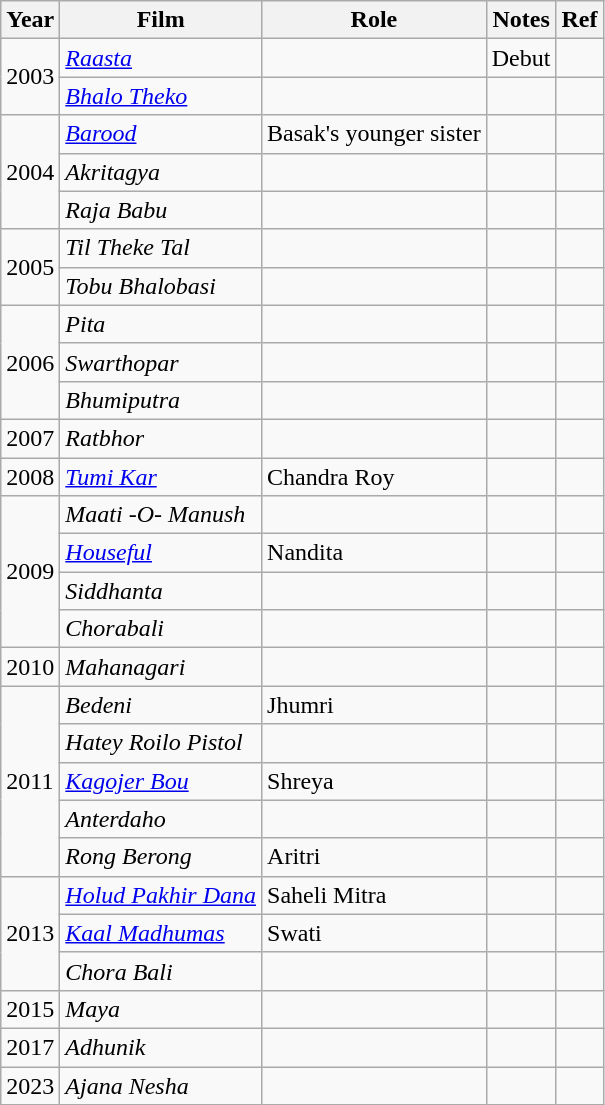<table class="wikitable sortable">
<tr>
<th>Year</th>
<th>Film</th>
<th>Role</th>
<th>Notes</th>
<th>Ref</th>
</tr>
<tr>
<td rowspan="2">2003</td>
<td><a href='#'><em>Raasta</em></a></td>
<td></td>
<td>Debut</td>
<td></td>
</tr>
<tr>
<td><em><a href='#'>Bhalo Theko</a></em></td>
<td></td>
<td></td>
<td></td>
</tr>
<tr>
<td rowspan="3">2004</td>
<td><em><a href='#'>Barood</a></em></td>
<td>Basak's younger sister</td>
<td></td>
<td></td>
</tr>
<tr>
<td><em>Akritagya</em></td>
<td></td>
<td></td>
<td></td>
</tr>
<tr>
<td><em>Raja Babu</em></td>
<td></td>
<td></td>
<td></td>
</tr>
<tr>
<td rowspan="2">2005</td>
<td><em>Til Theke Tal</em></td>
<td></td>
<td></td>
<td></td>
</tr>
<tr>
<td><em>Tobu Bhalobasi</em></td>
<td></td>
<td></td>
<td></td>
</tr>
<tr>
<td rowspan="3">2006</td>
<td><em>Pita</em></td>
<td></td>
<td></td>
<td></td>
</tr>
<tr>
<td><em>Swarthopar</em></td>
<td></td>
<td></td>
<td></td>
</tr>
<tr>
<td><em>Bhumiputra</em></td>
<td></td>
<td></td>
<td></td>
</tr>
<tr>
<td>2007</td>
<td><em>Ratbhor</em></td>
<td></td>
<td></td>
<td></td>
</tr>
<tr>
<td>2008</td>
<td><em><a href='#'>Tumi Kar</a></em></td>
<td>Chandra Roy</td>
<td></td>
<td></td>
</tr>
<tr>
<td rowspan="4">2009</td>
<td><em>Maati -O- Manush</em></td>
<td></td>
<td></td>
<td></td>
</tr>
<tr>
<td><a href='#'><em>Houseful</em></a></td>
<td>Nandita</td>
<td></td>
<td></td>
</tr>
<tr>
<td><em>Siddhanta</em></td>
<td></td>
<td></td>
<td></td>
</tr>
<tr>
<td><em>Chorabali</em></td>
<td></td>
<td></td>
<td></td>
</tr>
<tr>
<td>2010</td>
<td><em>Mahanagari</em></td>
<td></td>
<td></td>
<td></td>
</tr>
<tr>
<td rowspan="5">2011</td>
<td><em>Bedeni</em></td>
<td>Jhumri</td>
<td></td>
<td></td>
</tr>
<tr>
<td><em>Hatey Roilo Pistol</em></td>
<td></td>
<td></td>
<td></td>
</tr>
<tr>
<td><em><a href='#'>Kagojer Bou</a></em></td>
<td>Shreya</td>
<td></td>
<td></td>
</tr>
<tr>
<td><em>Anterdaho</em></td>
<td></td>
<td></td>
<td></td>
</tr>
<tr>
<td><em>Rong Berong</em></td>
<td>Aritri</td>
<td></td>
<td></td>
</tr>
<tr>
<td rowspan="3">2013</td>
<td><em><a href='#'>Holud Pakhir Dana</a></em></td>
<td>Saheli Mitra</td>
<td></td>
<td></td>
</tr>
<tr>
<td><em><a href='#'>Kaal Madhumas</a></em></td>
<td>Swati</td>
<td></td>
<td></td>
</tr>
<tr>
<td><em>Chora Bali</em></td>
<td></td>
<td></td>
<td></td>
</tr>
<tr>
<td>2015</td>
<td><em>Maya</em></td>
<td></td>
<td></td>
<td></td>
</tr>
<tr>
<td>2017</td>
<td><em>Adhunik</em></td>
<td></td>
<td></td>
<td></td>
</tr>
<tr>
<td>2023</td>
<td><em>Ajana Nesha</em></td>
<td></td>
<td></td>
<td></td>
</tr>
</table>
